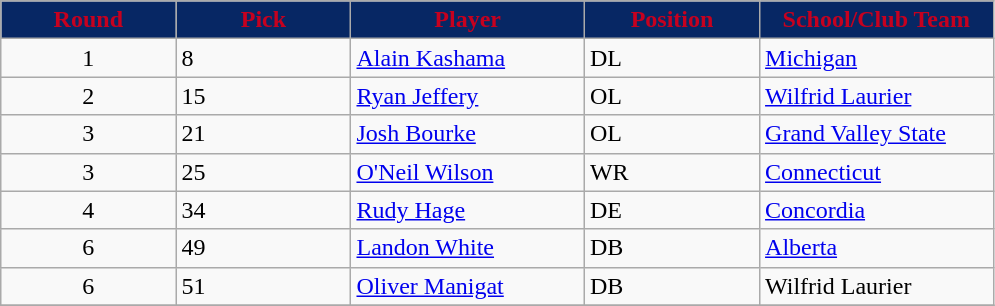<table class="wikitable sortable sortable">
<tr>
<th style="background:#072764;color:#c6011f;" width="15%">Round</th>
<th style="background:#072764;color:#c6011f;" width="15%">Pick</th>
<th style="background:#072764;color:#c6011f;" width="20%">Player</th>
<th style="background:#072764;color:#c6011f;" width="15%">Position</th>
<th style="background:#072764;color:#c6011f;" width="20%">School/Club Team</th>
</tr>
<tr>
<td align=center>1</td>
<td>8</td>
<td><a href='#'>Alain Kashama</a></td>
<td>DL</td>
<td><a href='#'>Michigan</a></td>
</tr>
<tr>
<td align=center>2</td>
<td>15</td>
<td><a href='#'>Ryan Jeffery</a></td>
<td>OL</td>
<td><a href='#'>Wilfrid Laurier</a></td>
</tr>
<tr>
<td align=center>3</td>
<td>21</td>
<td><a href='#'>Josh Bourke</a></td>
<td>OL</td>
<td><a href='#'>Grand Valley State</a></td>
</tr>
<tr>
<td align=center>3</td>
<td>25</td>
<td><a href='#'>O'Neil Wilson</a></td>
<td>WR</td>
<td><a href='#'>Connecticut</a></td>
</tr>
<tr>
<td align=center>4</td>
<td>34</td>
<td><a href='#'>Rudy Hage</a></td>
<td>DE</td>
<td><a href='#'>Concordia</a></td>
</tr>
<tr>
<td align=center>6</td>
<td>49</td>
<td><a href='#'>Landon White</a></td>
<td>DB</td>
<td><a href='#'>Alberta</a></td>
</tr>
<tr>
<td align=center>6</td>
<td>51</td>
<td><a href='#'>Oliver Manigat</a></td>
<td>DB</td>
<td>Wilfrid Laurier</td>
</tr>
<tr>
</tr>
</table>
